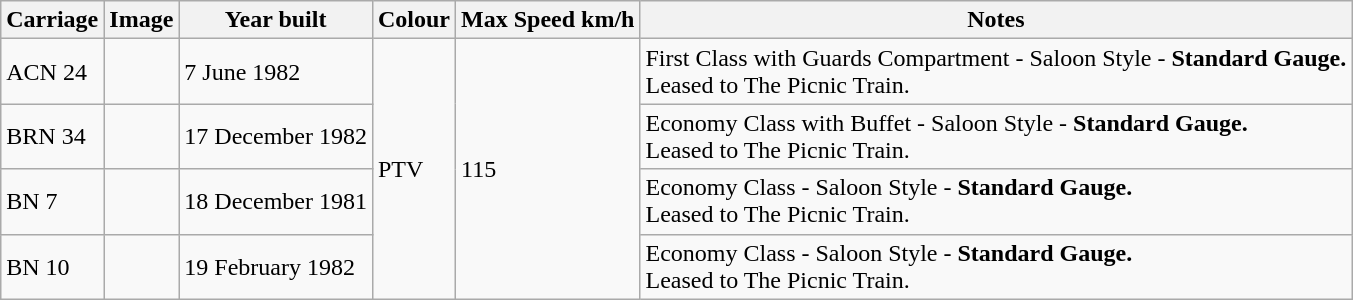<table class="wikitable">
<tr>
<th>Carriage</th>
<th>Image</th>
<th>Year built</th>
<th>Colour</th>
<th>Max Speed km/h</th>
<th>Notes</th>
</tr>
<tr>
<td>ACN 24</td>
<td></td>
<td>7 June 1982</td>
<td rowspan="4">PTV</td>
<td rowspan="4">115</td>
<td>First Class with Guards Compartment - Saloon Style - <strong>Standard Gauge.</strong><br>Leased to The Picnic Train.</td>
</tr>
<tr>
<td>BRN 34</td>
<td></td>
<td>17 December 1982</td>
<td>Economy Class with Buffet - Saloon Style - <strong>Standard Gauge.</strong><br>Leased to The Picnic Train.</td>
</tr>
<tr>
<td>BN 7</td>
<td></td>
<td>18 December 1981</td>
<td>Economy Class - Saloon Style - <strong>Standard Gauge.</strong><br>Leased to The Picnic Train.</td>
</tr>
<tr>
<td>BN 10</td>
<td></td>
<td>19 February 1982</td>
<td>Economy Class - Saloon Style - <strong>Standard Gauge.</strong><br>Leased to The Picnic Train.</td>
</tr>
</table>
